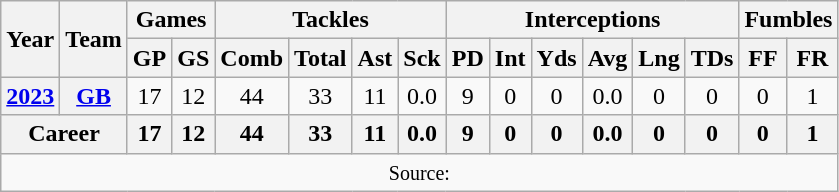<table class="wikitable" style="text-align: center;">
<tr>
<th rowspan="2">Year</th>
<th rowspan="2">Team</th>
<th colspan="2">Games</th>
<th colspan="4">Tackles</th>
<th colspan="6">Interceptions</th>
<th colspan="2">Fumbles</th>
</tr>
<tr>
<th>GP</th>
<th>GS</th>
<th>Comb</th>
<th>Total</th>
<th>Ast</th>
<th>Sck</th>
<th>PD</th>
<th>Int</th>
<th>Yds</th>
<th>Avg</th>
<th>Lng</th>
<th>TDs</th>
<th>FF</th>
<th>FR</th>
</tr>
<tr>
<th><a href='#'>2023</a></th>
<th><a href='#'>GB</a></th>
<td>17</td>
<td>12</td>
<td>44</td>
<td>33</td>
<td>11</td>
<td>0.0</td>
<td>9</td>
<td>0</td>
<td>0</td>
<td>0.0</td>
<td>0</td>
<td>0</td>
<td>0</td>
<td>1</td>
</tr>
<tr>
<th colspan="2">Career</th>
<th>17</th>
<th>12</th>
<th>44</th>
<th>33</th>
<th>11</th>
<th>0.0</th>
<th>9</th>
<th>0</th>
<th>0</th>
<th>0.0</th>
<th>0</th>
<th>0</th>
<th>0</th>
<th>1</th>
</tr>
<tr>
<td colspan="18"><small>Source: </small></td>
</tr>
</table>
